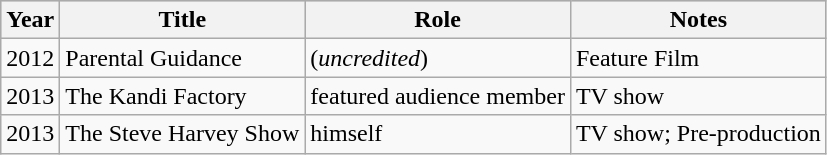<table class="wikitable">
<tr style="background:#CCCCCC;">
<th>Year</th>
<th>Title</th>
<th>Role</th>
<th>Notes</th>
</tr>
<tr>
<td>2012</td>
<td>Parental Guidance</td>
<td>(<em>uncredited</em>)</td>
<td>Feature Film</td>
</tr>
<tr>
<td>2013</td>
<td>The Kandi Factory</td>
<td>featured audience member</td>
<td>TV show</td>
</tr>
<tr>
<td>2013</td>
<td>The Steve Harvey Show</td>
<td>himself</td>
<td>TV show; Pre-production</td>
</tr>
</table>
